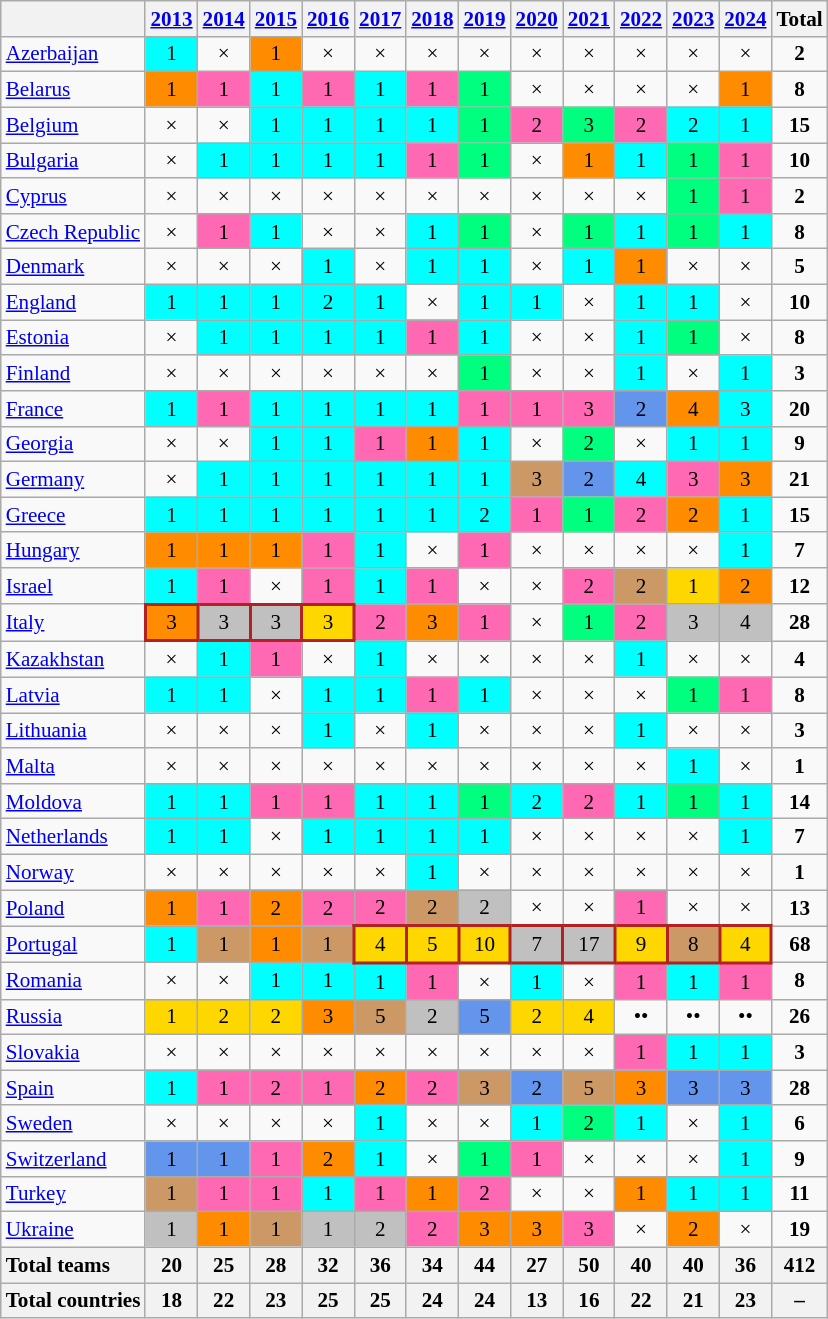<table class="wikitable" style="text-align:center;font-size:88%;">
<tr>
<th></th>
<th><a href='#'>2013</a></th>
<th><a href='#'>2014</a></th>
<th><a href='#'>2015</a></th>
<th><a href='#'>2016</a></th>
<th><a href='#'>2017</a></th>
<th><a href='#'>2018</a></th>
<th><a href='#'>2019</a></th>
<th><a href='#'>2020</a></th>
<th><a href='#'>2021</a></th>
<th><a href='#'>2022</a></th>
<th><a href='#'>2023</a></th>
<th><a href='#'>2024</a></th>
<th>Total</th>
</tr>
<tr>
<td align=left> <a href='#'>Azerbaijan</a></td>
<td bgcolor=cyan>1</td>
<td>×</td>
<td bgcolor=darkorange>1</td>
<td>×</td>
<td>×</td>
<td>×</td>
<td>×</td>
<td>×</td>
<td>×</td>
<td>×</td>
<td>×</td>
<td>×</td>
<td><strong>2</strong></td>
</tr>
<tr>
<td align=left> <a href='#'>Belarus</a></td>
<td bgcolor=darkorange>1</td>
<td bgcolor=hotpink>1</td>
<td bgcolor=cyan>1</td>
<td bgcolor=hotpink>1</td>
<td bgcolor=cyan>1</td>
<td bgcolor=hotpink>1</td>
<td bgcolor=springgreen>1</td>
<td>×</td>
<td>×</td>
<td>×</td>
<td>×</td>
<td bgcolor=darkorange>1</td>
<td><strong>8</strong></td>
</tr>
<tr>
<td align=left> <a href='#'>Belgium</a></td>
<td>×</td>
<td>×</td>
<td bgcolor=cyan>1</td>
<td bgcolor=cyan>1</td>
<td bgcolor=cyan>1</td>
<td bgcolor=cyan>1</td>
<td bgcolor=springgreen>1</td>
<td bgcolor=hotpink>2</td>
<td bgcolor=springgreen>3</td>
<td bgcolor=hotpink>2</td>
<td bgcolor=cyan>2</td>
<td bgcolor=cyan>1</td>
<td><strong>15</strong></td>
</tr>
<tr>
<td align=left> <a href='#'>Bulgaria</a></td>
<td>×</td>
<td bgcolor=cyan>1</td>
<td bgcolor=cyan>1</td>
<td bgcolor=cyan>1</td>
<td bgcolor=cyan>1</td>
<td bgcolor=hotpink>1</td>
<td bgcolor=springgreen>1</td>
<td>×</td>
<td bgcolor=darkorange>1</td>
<td bgcolor=cyan>1</td>
<td bgcolor=springgreen>1</td>
<td bgcolor=hotpink>1</td>
<td><strong>10</strong></td>
</tr>
<tr>
<td align=left> <a href='#'>Cyprus</a></td>
<td>×</td>
<td>×</td>
<td>×</td>
<td>×</td>
<td>×</td>
<td>×</td>
<td>×</td>
<td>×</td>
<td>×</td>
<td>×</td>
<td bgcolor=springgreen>1</td>
<td bgcolor=hotpink>1</td>
<td><strong>2</strong></td>
</tr>
<tr>
<td align=left> <a href='#'>Czech Republic</a></td>
<td>×</td>
<td bgcolor=hotpink>1</td>
<td bgcolor=cyan>1</td>
<td>×</td>
<td>×</td>
<td bgcolor=cyan>1</td>
<td bgcolor=springgreen>1</td>
<td>×</td>
<td bgcolor=springgreen>1</td>
<td bgcolor=cyan>1</td>
<td bgcolor=springgreen>1</td>
<td bgcolor=cyan>1</td>
<td><strong>8</strong></td>
</tr>
<tr>
<td align=left> <a href='#'>Denmark</a></td>
<td>×</td>
<td>×</td>
<td>×</td>
<td bgcolor=cyan>1</td>
<td>×</td>
<td bgcolor=cyan>1</td>
<td bgcolor=cyan>1</td>
<td>×</td>
<td bgcolor=cyan>1</td>
<td bgcolor=darkorange>1</td>
<td>×</td>
<td>×</td>
<td><strong>5</strong></td>
</tr>
<tr>
<td align=left> <a href='#'>England</a></td>
<td bgcolor=cyan>1</td>
<td bgcolor=cyan>1</td>
<td bgcolor=cyan>1</td>
<td bgcolor=cyan>2</td>
<td bgcolor=cyan>1</td>
<td>×</td>
<td bgcolor=cyan>1</td>
<td bgcolor=cyan>1</td>
<td>×</td>
<td bgcolor=cyan>1</td>
<td bgcolor=cyan>1</td>
<td>×</td>
<td><strong>10</strong></td>
</tr>
<tr>
<td align=left> <a href='#'>Estonia</a></td>
<td>×</td>
<td bgcolor=cyan>1</td>
<td bgcolor=cyan>1</td>
<td bgcolor=cyan>1</td>
<td bgcolor=cyan>1</td>
<td bgcolor=hotpink>1</td>
<td bgcolor=cyan>1</td>
<td>×</td>
<td>×</td>
<td bgcolor=cyan>1</td>
<td bgcolor=springgreen>1</td>
<td>×</td>
<td><strong>8</strong></td>
</tr>
<tr>
<td align=left> <a href='#'>Finland</a></td>
<td>×</td>
<td>×</td>
<td>×</td>
<td>×</td>
<td>×</td>
<td>×</td>
<td bgcolor=springgreen>1</td>
<td>×</td>
<td>×</td>
<td bgcolor=cyan>1</td>
<td>×</td>
<td bgcolor=cyan>1</td>
<td><strong>3</strong></td>
</tr>
<tr>
<td align=left> <a href='#'>France</a></td>
<td bgcolor=cyan>1</td>
<td bgcolor=hotpink>1</td>
<td bgcolor=cyan>1</td>
<td bgcolor=cyan>1</td>
<td bgcolor=cyan>1</td>
<td bgcolor=cyan>1</td>
<td bgcolor=hotpink>1</td>
<td bgcolor=hotpink>1</td>
<td bgcolor=hotpink>3</td>
<td bgcolor=CornflowerBlue>2</td>
<td bgcolor=darkorange>4</td>
<td bgcolor=cyan>3</td>
<td><strong>20</strong></td>
</tr>
<tr>
<td align=left> <a href='#'>Georgia</a></td>
<td>×</td>
<td>×</td>
<td bgcolor=cyan>1</td>
<td bgcolor=cyan>1</td>
<td bgcolor=hotpink>1</td>
<td bgcolor=darkorange>1</td>
<td bgcolor=cyan>1</td>
<td>×</td>
<td bgcolor=springgreen>2</td>
<td>×</td>
<td bgcolor=cyan>1</td>
<td bgcolor=cyan>1</td>
<td><strong>9</strong></td>
</tr>
<tr>
<td align=left> <a href='#'>Germany</a></td>
<td>×</td>
<td bgcolor=cyan>1</td>
<td bgcolor=cyan>1</td>
<td bgcolor=cyan>1</td>
<td bgcolor=cyan>1</td>
<td bgcolor=cyan>1</td>
<td bgcolor=cyan>1</td>
<td bgcolor=#c96>3</td>
<td bgcolor=CornflowerBlue>2</td>
<td bgcolor=cyan>4</td>
<td bgcolor=hotpink>3</td>
<td bgcolor=darkorange>3</td>
<td><strong>21</strong></td>
</tr>
<tr>
<td align=left> <a href='#'>Greece</a></td>
<td bgcolor=cyan>1</td>
<td bgcolor=cyan>1</td>
<td bgcolor=cyan>1</td>
<td bgcolor=cyan>1</td>
<td bgcolor=cyan>1</td>
<td bgcolor=cyan>1</td>
<td bgcolor=cyan>2</td>
<td bgcolor=hotpink>1</td>
<td bgcolor=springgreen>1</td>
<td bgcolor=hotpink>2</td>
<td bgcolor=darkorange>2</td>
<td bgcolor=cyan>1</td>
<td><strong>15</strong></td>
</tr>
<tr>
<td align=left> <a href='#'>Hungary</a></td>
<td bgcolor=darkorange>1</td>
<td bgcolor=darkorange>1</td>
<td bgcolor=darkorange>1</td>
<td bgcolor=hotpink>1</td>
<td bgcolor=cyan>1</td>
<td>×</td>
<td bgcolor=hotpink>1</td>
<td>×</td>
<td>×</td>
<td>×</td>
<td>×</td>
<td bgcolor=cyan>1</td>
<td><strong>7</strong></td>
</tr>
<tr>
<td align=left> <a href='#'>Israel</a></td>
<td bgcolor=cyan>1</td>
<td bgcolor=hotpink>1</td>
<td>×</td>
<td bgcolor=hotpink>1</td>
<td bgcolor=cyan>1</td>
<td bgcolor=hotpink>1</td>
<td>×</td>
<td>×</td>
<td bgcolor=hotpink>2</td>
<td bgcolor=#c96>2</td>
<td bgcolor=gold>1</td>
<td bgcolor=darkorange>2</td>
<td><strong>12</strong></td>
</tr>
<tr>
<td align=left> <a href='#'>Italy</a></td>
<td bgcolor=darkorange style="border: 2.5px solid firebrick">3</td>
<td bgcolor=silver style="border: 2.5px solid firebrick">3</td>
<td bgcolor=silver style="border: 2.5px solid firebrick">3</td>
<td bgcolor=gold style="border: 2.5px solid firebrick">3</td>
<td bgcolor=hotpink>2</td>
<td bgcolor=darkorange>3</td>
<td bgcolor=hotpink>1</td>
<td>×</td>
<td bgcolor=springgreen>1</td>
<td bgcolor=hotpink>2</td>
<td bgcolor=silver>3</td>
<td bgcolor=silver>4</td>
<td><strong>28</strong></td>
</tr>
<tr>
<td align=left> <a href='#'>Kazakhstan</a></td>
<td>×</td>
<td bgcolor=cyan>1</td>
<td bgcolor=hotpink>1</td>
<td>×</td>
<td bgcolor=cyan>1</td>
<td>×</td>
<td>×</td>
<td>×</td>
<td>×</td>
<td bgcolor=cyan>1</td>
<td>×</td>
<td>×</td>
<td><strong>4</strong></td>
</tr>
<tr>
<td align=left> <a href='#'>Latvia</a></td>
<td bgcolor=cyan>1</td>
<td bgcolor=cyan>1</td>
<td>×</td>
<td bgcolor=cyan>1</td>
<td bgcolor=cyan>1</td>
<td bgcolor=hotpink>1</td>
<td bgcolor=cyan>1</td>
<td>×</td>
<td>×</td>
<td>×</td>
<td bgcolor=springgreen>1</td>
<td bgcolor=hotpink>1</td>
<td><strong>8</strong></td>
</tr>
<tr>
<td align=left> <a href='#'>Lithuania</a></td>
<td>×</td>
<td>×</td>
<td>×</td>
<td bgcolor=cyan>1</td>
<td>×</td>
<td bgcolor=cyan>1</td>
<td>×</td>
<td>×</td>
<td>×</td>
<td bgcolor=cyan>1</td>
<td>×</td>
<td>×</td>
<td><strong>3</strong></td>
</tr>
<tr>
<td align=left> <a href='#'>Malta</a></td>
<td>×</td>
<td>×</td>
<td>×</td>
<td>×</td>
<td>×</td>
<td>×</td>
<td>×</td>
<td>×</td>
<td>×</td>
<td>×</td>
<td bgcolor=cyan>1</td>
<td>×</td>
<td><strong>1</strong></td>
</tr>
<tr>
<td align=left> <a href='#'>Moldova</a></td>
<td bgcolor=cyan>1</td>
<td bgcolor=cyan>1</td>
<td bgcolor=hotpink>1</td>
<td bgcolor=hotpink>1</td>
<td bgcolor=cyan>1</td>
<td bgcolor=cyan>1</td>
<td bgcolor=springgreen>1</td>
<td bgcolor=cyan>2</td>
<td bgcolor=hotpink>2</td>
<td bgcolor=cyan>1</td>
<td bgcolor=springgreen>1</td>
<td bgcolor=cyan>1</td>
<td><strong>14</strong></td>
</tr>
<tr>
<td align=left> <a href='#'>Netherlands</a></td>
<td bgcolor=cyan>1</td>
<td bgcolor=cyan>1</td>
<td>×</td>
<td bgcolor=cyan>1</td>
<td bgcolor=cyan>1</td>
<td bgcolor=cyan>1</td>
<td bgcolor=cyan>1</td>
<td>×</td>
<td>×</td>
<td>×</td>
<td>×</td>
<td bgcolor=cyan>1</td>
<td><strong>7</strong></td>
</tr>
<tr>
<td align=left> <a href='#'>Norway</a></td>
<td>×</td>
<td>×</td>
<td>×</td>
<td>×</td>
<td>×</td>
<td bgcolor=cyan>1</td>
<td>×</td>
<td>×</td>
<td>×</td>
<td>×</td>
<td>×</td>
<td>×</td>
<td><strong>1</strong></td>
</tr>
<tr>
<td align=left> <a href='#'>Poland</a></td>
<td bgcolor=darkorange>1</td>
<td bgcolor=hotpink>1</td>
<td bgcolor=darkorange>2</td>
<td bgcolor=hotpink>2</td>
<td bgcolor=hotpink>2</td>
<td bgcolor=#c96>2</td>
<td bgcolor=silver>2</td>
<td>×</td>
<td>×</td>
<td bgcolor=hotpink>1</td>
<td>×</td>
<td>×</td>
<td><strong>13</strong></td>
</tr>
<tr>
<td align=left> <a href='#'>Portugal</a></td>
<td bgcolor=cyan>1</td>
<td bgcolor=#c96>1</td>
<td bgcolor=darkorange>1</td>
<td bgcolor=#c96>1</td>
<td bgcolor=gold style="border: 2.5px solid firebrick">4</td>
<td bgcolor=gold style="border: 2.5px solid firebrick">5</td>
<td bgcolor=gold style="border: 2.5px solid firebrick">10</td>
<td bgcolor=silver style="border: 2.5px solid firebrick">7</td>
<td bgcolor=silver style="border: 2.5px solid firebrick">17</td>
<td bgcolor=gold style="border: 2.5px solid firebrick">9</td>
<td bgcolor=#c96 style="border: 2.5px solid firebrick">8</td>
<td bgcolor=gold style="border: 2.5px solid firebrick">4</td>
<td><strong>68</strong></td>
</tr>
<tr>
<td align=left> <a href='#'>Romania</a></td>
<td>×</td>
<td>×</td>
<td bgcolor=cyan>1</td>
<td bgcolor=cyan>1</td>
<td bgcolor=cyan>1</td>
<td bgcolor=hotpink>1</td>
<td>×</td>
<td bgcolor=cyan>1</td>
<td>×</td>
<td bgcolor=hotpink>1</td>
<td bgcolor=cyan>1</td>
<td bgcolor=hotpink>1</td>
<td><strong>8</strong></td>
</tr>
<tr>
<td align=left> <a href='#'>Russia</a></td>
<td bgcolor=gold>1</td>
<td bgcolor=gold>2</td>
<td bgcolor=gold>2</td>
<td bgcolor=darkorange>3</td>
<td bgcolor=#c96>5</td>
<td bgcolor=silver>2</td>
<td bgcolor=CornflowerBlue>5</td>
<td bgcolor=gold>2</td>
<td bgcolor=gold>4</td>
<td>••</td>
<td>••</td>
<td>••</td>
<td><strong>26</strong></td>
</tr>
<tr>
<td align=left> <a href='#'>Slovakia</a></td>
<td>×</td>
<td>×</td>
<td>×</td>
<td>×</td>
<td>×</td>
<td>×</td>
<td>×</td>
<td>×</td>
<td>×</td>
<td bgcolor=hotpink>1</td>
<td bgcolor=cyan>1</td>
<td bgcolor=cyan>1</td>
<td><strong>3</strong></td>
</tr>
<tr>
<td align=left> <a href='#'>Spain</a></td>
<td bgcolor=cyan>1</td>
<td bgcolor=hotpink>1</td>
<td bgcolor=hotpink>2</td>
<td bgcolor=hotpink>1</td>
<td bgcolor=darkorange>2</td>
<td bgcolor=hotpink>2</td>
<td bgcolor=#c96>3</td>
<td bgcolor=CornflowerBlue>2</td>
<td bgcolor=#c96>5</td>
<td bgcolor=darkorange>3</td>
<td bgcolor=CornflowerBlue>3</td>
<td bgcolor=CornflowerBlue>3</td>
<td><strong>28</strong></td>
</tr>
<tr>
<td align=left> <a href='#'>Sweden</a></td>
<td>×</td>
<td>×</td>
<td>×</td>
<td>×</td>
<td bgcolor=cyan>1</td>
<td>×</td>
<td>×</td>
<td bgcolor=cyan>1</td>
<td bgcolor=springgreen>2</td>
<td bgcolor=cyan>1</td>
<td>×</td>
<td bgcolor=cyan>1</td>
<td><strong>6</strong></td>
</tr>
<tr>
<td align=left> <a href='#'>Switzerland</a></td>
<td bgcolor=CornflowerBlue>1</td>
<td bgcolor=CornflowerBlue>1</td>
<td bgcolor=hotpink>1</td>
<td bgcolor=darkorange>2</td>
<td bgcolor=cyan>1</td>
<td>×</td>
<td bgcolor=springgreen>1</td>
<td bgcolor=hotpink>1</td>
<td>×</td>
<td>×</td>
<td>×</td>
<td bgcolor=cyan>1</td>
<td><strong>9</strong></td>
</tr>
<tr>
<td align=left> <a href='#'>Turkey</a></td>
<td bgcolor=#c96>1</td>
<td bgcolor=hotpink>1</td>
<td bgcolor=hotpink>1</td>
<td bgcolor=cyan>1</td>
<td bgcolor=hotpink>1</td>
<td bgcolor=darkorange>1</td>
<td bgcolor=hotpink>2</td>
<td>×</td>
<td>×</td>
<td bgcolor=darkorange>1</td>
<td bgcolor=cyan>1</td>
<td bgcolor=cyan>1</td>
<td><strong>11</strong></td>
</tr>
<tr>
<td align=left> <a href='#'>Ukraine</a></td>
<td bgcolor=silver>1</td>
<td bgcolor=darkorange>1</td>
<td bgcolor=#c96>1</td>
<td bgcolor=silver>1</td>
<td bgcolor=silver>2</td>
<td bgcolor=hotpink>2</td>
<td bgcolor=darkorange>3</td>
<td bgcolor=darkorange>3</td>
<td bgcolor=hotpink>3</td>
<td>×</td>
<td bgcolor=darkorange>2</td>
<td>×</td>
<td><strong>19</strong></td>
</tr>
<tr>
<th style="text-align:left">Total teams</th>
<th>20</th>
<th>25</th>
<th>28</th>
<th>32</th>
<th>36</th>
<th>34</th>
<th>44</th>
<th>27</th>
<th>50</th>
<th>40</th>
<th>40</th>
<th>36</th>
<th>412</th>
</tr>
<tr>
<th style="text-align:left">Total countries</th>
<th>18</th>
<th>22</th>
<th>23</th>
<th>25</th>
<th>25</th>
<th>24</th>
<th>24</th>
<th>13</th>
<th>16</th>
<th>22</th>
<th>21</th>
<th>23</th>
<th>–</th>
</tr>
</table>
